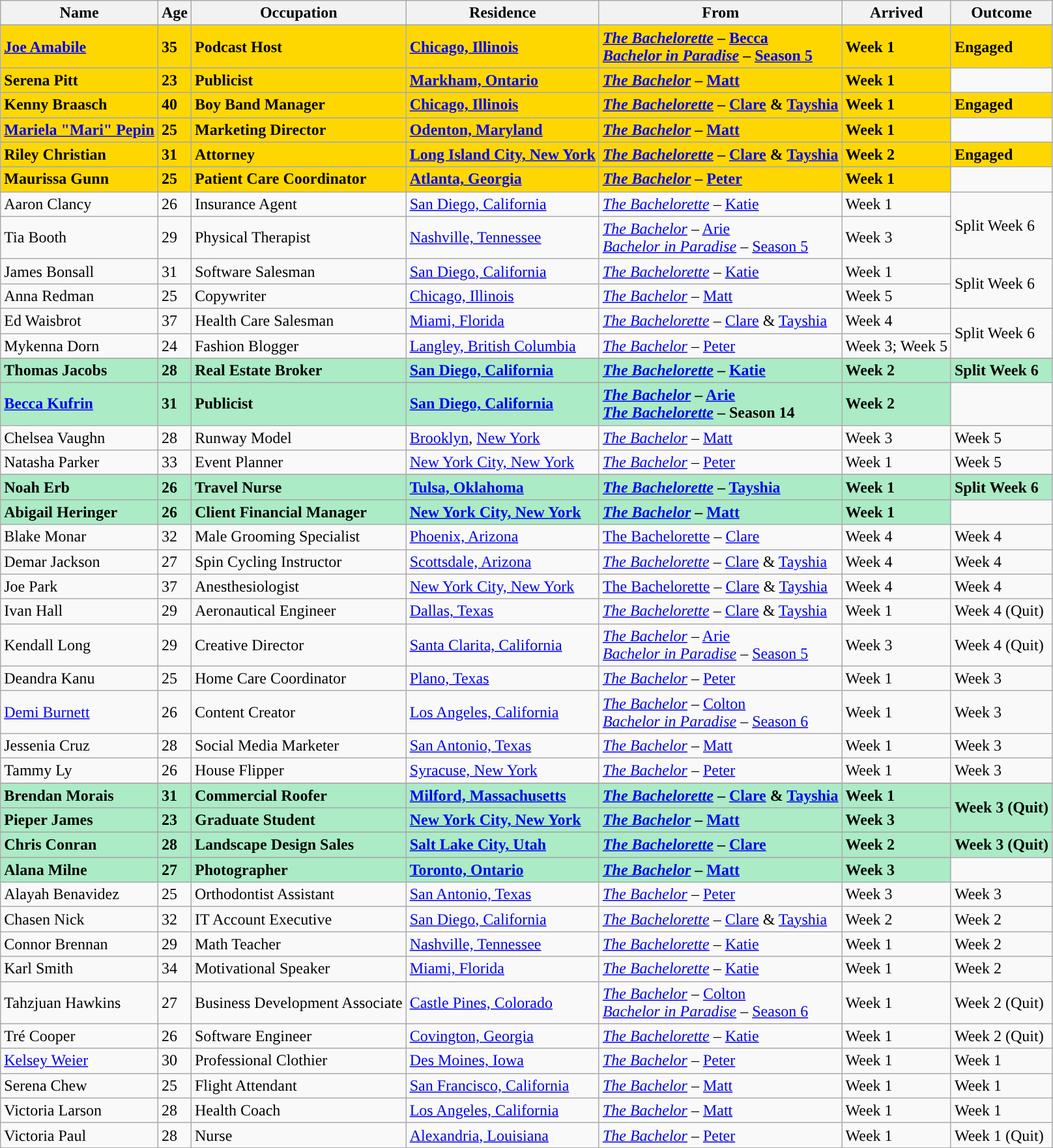<table class="wikitable sortable" style="text-align:left;">
<tr>
<th>Name</th>
<th>Age</th>
<th>Occupation</th>
<th>Residence</th>
<th>From</th>
<th>Arrived</th>
<th>Outcome</th>
</tr>
<tr>
</tr>
<tr style="font-weight:bold;background:gold;">
<td align=left><a href='#'>Joe Amabile</a></td>
<td>35</td>
<td>Podcast Host</td>
<td><a href='#'>Chicago, Illinois</a></td>
<td><em><a href='#'>The Bachelorette</a></em> – <a href='#'>Becca</a><br><em><a href='#'>Bachelor in Paradise</a></em> – <a href='#'>Season 5</a></td>
<td>Week 1</td>
<td rowspan="2">Engaged</td>
</tr>
<tr>
</tr>
<tr style="font-weight:bold;background:gold;">
<td align=left>Serena Pitt</td>
<td>23</td>
<td>Publicist</td>
<td><a href='#'>Markham, Ontario</a></td>
<td><em><a href='#'>The Bachelor</a></em> – <a href='#'>Matt</a></td>
<td>Week 1</td>
</tr>
<tr>
</tr>
<tr style="font-weight:bold;background:gold;">
<td align="left">Kenny Braasch</td>
<td>40</td>
<td>Boy Band Manager</td>
<td><a href='#'>Chicago, Illinois</a></td>
<td><em><a href='#'>The Bachelorette</a></em> – <a href='#'>Clare</a> & <a href='#'>Tayshia</a></td>
<td>Week 1</td>
<td rowspan="2">Engaged</td>
</tr>
<tr>
</tr>
<tr style="font-weight:bold;background:gold;">
<td align="left"><a href='#'>Mariela "Mari" Pepin</a></td>
<td>25</td>
<td>Marketing Director</td>
<td><a href='#'>Odenton, Maryland</a></td>
<td><em><a href='#'>The Bachelor</a></em> – <a href='#'>Matt</a></td>
<td>Week 1</td>
</tr>
<tr>
</tr>
<tr style="font-weight:bold;background:gold;">
<td align="left">Riley Christian</td>
<td>31</td>
<td>Attorney</td>
<td><a href='#'>Long Island City, New York</a></td>
<td><em><a href='#'>The Bachelorette</a></em> – <a href='#'>Clare</a> & <a href='#'>Tayshia</a></td>
<td>Week 2</td>
<td rowspan="2">Engaged</td>
</tr>
<tr>
</tr>
<tr style="font-weight:bold;background:gold;">
<td align="left">Maurissa Gunn</td>
<td>25</td>
<td>Patient Care Coordinator</td>
<td><a href='#'>Atlanta, Georgia</a></td>
<td><em><a href='#'>The Bachelor</a></em> – <a href='#'>Peter</a></td>
<td>Week 1</td>
</tr>
<tr>
<td align="left">Aaron Clancy</td>
<td>26</td>
<td>Insurance Agent</td>
<td><a href='#'>San Diego, California</a></td>
<td><em><a href='#'>The Bachelorette</a></em> – <a href='#'>Katie</a></td>
<td>Week 1</td>
<td rowspan="2">Split Week 6</td>
</tr>
<tr>
<td align="left">Tia Booth</td>
<td>29</td>
<td>Physical Therapist</td>
<td><a href='#'>Nashville, Tennessee</a></td>
<td><em><a href='#'>The Bachelor</a></em> – <a href='#'>Arie</a><br><em><a href='#'>Bachelor in Paradise</a></em> – <a href='#'>Season 5</a></td>
<td>Week 3</td>
</tr>
<tr>
<td align="left">James Bonsall</td>
<td>31</td>
<td>Software Salesman</td>
<td><a href='#'>San Diego, California</a></td>
<td><em><a href='#'>The Bachelorette</a></em> – <a href='#'>Katie</a></td>
<td>Week 1</td>
<td rowspan="2">Split Week 6</td>
</tr>
<tr>
<td>Anna Redman</td>
<td>25</td>
<td>Copywriter</td>
<td><a href='#'>Chicago, Illinois</a></td>
<td><a href='#'><em>The Bachelor</em></a> – <a href='#'>Matt</a></td>
<td>Week 5</td>
</tr>
<tr>
<td>Ed Waisbrot</td>
<td>37</td>
<td>Health Care Salesman</td>
<td><a href='#'>Miami, Florida</a></td>
<td><em><a href='#'>The Bachelorette</a></em> – <a href='#'>Clare</a> & <a href='#'>Tayshia</a></td>
<td>Week 4</td>
<td rowspan="2">Split Week 6</td>
</tr>
<tr>
<td align="left">Mykenna Dorn</td>
<td>24</td>
<td>Fashion Blogger</td>
<td><a href='#'>Langley, British Columbia</a></td>
<td><em><a href='#'>The Bachelor</a></em> – <a href='#'>Peter</a></td>
<td>Week 3; Week 5</td>
</tr>
<tr>
</tr>
<tr style="font-weight:bold;background:#ABEBC6;">
<td align="left">Thomas Jacobs</td>
<td>28</td>
<td>Real Estate Broker</td>
<td><a href='#'>San Diego, California</a></td>
<td><em><a href='#'>The Bachelorette</a></em> – <a href='#'>Katie</a></td>
<td>Week 2</td>
<td rowspan="2">Split Week 6</td>
</tr>
<tr>
</tr>
<tr style="font-weight:bold;background:#ABEBC6;">
<td align="left"><a href='#'>Becca Kufrin</a></td>
<td>31</td>
<td>Publicist</td>
<td><a href='#'>San Diego, California</a></td>
<td><em><a href='#'>The Bachelor</a></em> – <a href='#'>Arie</a><br><em><a href='#'>The Bachelorette</a></em> – Season 14</td>
<td>Week 2</td>
</tr>
<tr>
<td align="left">Chelsea Vaughn</td>
<td>28</td>
<td>Runway Model</td>
<td><a href='#'>Brooklyn</a>, <a href='#'>New York</a></td>
<td><em><a href='#'>The Bachelor</a></em> – <a href='#'>Matt</a></td>
<td>Week 3</td>
<td>Week 5</td>
</tr>
<tr>
<td align="left">Natasha Parker</td>
<td>33</td>
<td>Event Planner</td>
<td><a href='#'>New York City, New York</a></td>
<td><em><a href='#'>The Bachelor</a></em> – <a href='#'>Peter</a></td>
<td>Week 1</td>
<td>Week 5</td>
</tr>
<tr>
</tr>
<tr style="font-weight:bold;background:#ABEBC6;">
<td align="left">Noah Erb</td>
<td>26</td>
<td>Travel Nurse</td>
<td><a href='#'>Tulsa, Oklahoma</a></td>
<td><em><a href='#'>The Bachelorette</a></em> – <a href='#'>Tayshia</a></td>
<td>Week 1</td>
<td rowspan="2">Split Week 6</td>
</tr>
<tr>
</tr>
<tr style="font-weight:bold;background:#ABEBC6;">
<td align="left">Abigail Heringer</td>
<td>26</td>
<td>Client Financial Manager</td>
<td><a href='#'>New York City, New York</a></td>
<td><em><a href='#'>The Bachelor</a></em> – <a href='#'>Matt</a></td>
<td>Week 1</td>
</tr>
<tr>
<td>Blake Monar</td>
<td>32</td>
<td>Male Grooming Specialist</td>
<td><a href='#'>Phoenix, Arizona</a></td>
<td><a href='#'>The Bachelorette</a> – <a href='#'>Clare</a></td>
<td>Week 4</td>
<td>Week 4</td>
</tr>
<tr>
<td>Demar Jackson</td>
<td>27</td>
<td>Spin Cycling Instructor</td>
<td><a href='#'>Scottsdale, Arizona</a></td>
<td><em><a href='#'>The Bachelorette</a></em> – <a href='#'>Clare</a> & <a href='#'>Tayshia</a></td>
<td>Week 4</td>
<td>Week 4</td>
</tr>
<tr>
<td>Joe Park</td>
<td>37</td>
<td>Anesthesiologist</td>
<td><a href='#'>New York City, New York</a></td>
<td><a href='#'>The Bachelorette</a> – <a href='#'>Clare</a> & <a href='#'>Tayshia</a></td>
<td>Week 4</td>
<td>Week 4</td>
</tr>
<tr>
<td align="left">Ivan Hall</td>
<td>29</td>
<td>Aeronautical Engineer</td>
<td><a href='#'>Dallas, Texas</a></td>
<td><em><a href='#'>The Bachelorette</a></em> – <a href='#'>Clare</a> & <a href='#'>Tayshia</a></td>
<td>Week 1</td>
<td>Week 4 (Quit)</td>
</tr>
<tr>
<td align="left">Kendall Long</td>
<td>29</td>
<td>Creative Director</td>
<td><a href='#'>Santa Clarita, California</a></td>
<td><a href='#'><em>The Bachelor</em></a> – <a href='#'>Arie</a><br><a href='#'><em>Bachelor in Paradise</em></a> – <a href='#'>Season 5</a></td>
<td>Week 3</td>
<td>Week 4 (Quit)</td>
</tr>
<tr>
<td align="left">Deandra Kanu</td>
<td>25</td>
<td>Home Care Coordinator</td>
<td><a href='#'>Plano, Texas</a></td>
<td><em><a href='#'>The Bachelor</a></em> – <a href='#'>Peter</a></td>
<td>Week 1</td>
<td>Week 3</td>
</tr>
<tr>
<td align="left"><a href='#'>Demi Burnett</a></td>
<td>26</td>
<td>Content Creator</td>
<td><a href='#'>Los Angeles, California</a></td>
<td><a href='#'><em>The Bachelor</em></a> – <a href='#'>Colton</a><br><a href='#'><em>Bachelor in Paradise</em></a> – <a href='#'>Season 6</a></td>
<td>Week 1</td>
<td>Week 3</td>
</tr>
<tr>
<td align="left">Jessenia Cruz</td>
<td>28</td>
<td>Social Media Marketer</td>
<td><a href='#'>San Antonio, Texas</a></td>
<td><em><a href='#'>The Bachelor</a></em> – <a href='#'>Matt</a></td>
<td>Week 1</td>
<td>Week 3</td>
</tr>
<tr>
<td align="left">Tammy Ly</td>
<td>26</td>
<td>House Flipper</td>
<td><a href='#'>Syracuse, New York</a></td>
<td><em><a href='#'>The Bachelor</a></em> – <a href='#'>Peter</a></td>
<td>Week 1</td>
<td>Week 3</td>
</tr>
<tr>
</tr>
<tr style="font-weight:bold;background:#ABEBC6;">
<td align="left">Brendan Morais</td>
<td>31</td>
<td>Commercial Roofer</td>
<td><a href='#'>Milford, Massachusetts</a></td>
<td><em><a href='#'>The Bachelorette</a></em> – <a href='#'>Clare</a> & <a href='#'>Tayshia</a></td>
<td>Week 1</td>
<td rowspan="2">Week 3 (Quit)</td>
</tr>
<tr style="font-weight:bold;background:#ABEBC6;">
<td align="left">Pieper James</td>
<td>23</td>
<td>Graduate Student</td>
<td><a href='#'>New York City, New York</a></td>
<td><em><a href='#'>The Bachelor</a></em> – <a href='#'>Matt</a></td>
<td>Week 3</td>
</tr>
<tr>
</tr>
<tr style="font-weight:bold;background:#ABEBC6;">
<td align=left>Chris Conran</td>
<td>28</td>
<td>Landscape Design Sales</td>
<td><a href='#'>Salt Lake City, Utah</a></td>
<td><em><a href='#'>The Bachelorette</a></em> – <a href='#'>Clare</a></td>
<td>Week 2</td>
<td rowspan="2">Week 3 (Quit)</td>
</tr>
<tr>
</tr>
<tr style="font-weight:bold;background:#ABEBC6;">
<td align=left>Alana Milne</td>
<td>27</td>
<td>Photographer</td>
<td><a href='#'>Toronto, Ontario</a></td>
<td><em><a href='#'>The Bachelor</a></em> – <a href='#'>Matt</a></td>
<td>Week 3</td>
</tr>
<tr>
<td align=left>Alayah Benavidez</td>
<td>25</td>
<td>Orthodontist Assistant</td>
<td><a href='#'>San Antonio, Texas</a></td>
<td><em><a href='#'>The Bachelor</a></em> – <a href='#'>Peter</a></td>
<td>Week 3</td>
<td>Week 3</td>
</tr>
<tr>
<td align=left>Chasen Nick</td>
<td>32</td>
<td>IT Account Executive</td>
<td><a href='#'>San Diego, California</a></td>
<td><em><a href='#'>The Bachelorette</a></em> – <a href='#'>Clare</a> & <a href='#'>Tayshia</a></td>
<td>Week 2</td>
<td>Week 2</td>
</tr>
<tr>
<td align=left>Connor Brennan</td>
<td>29</td>
<td>Math Teacher</td>
<td><a href='#'>Nashville, Tennessee</a></td>
<td><em><a href='#'>The Bachelorette</a></em> – <a href='#'>Katie</a></td>
<td>Week 1</td>
<td>Week 2</td>
</tr>
<tr>
<td align=left>Karl Smith</td>
<td>34</td>
<td>Motivational Speaker</td>
<td><a href='#'>Miami, Florida</a></td>
<td><em><a href='#'>The Bachelorette</a></em> – <a href='#'>Katie</a></td>
<td>Week 1</td>
<td>Week 2</td>
</tr>
<tr>
<td align=left>Tahzjuan Hawkins</td>
<td>27</td>
<td>Business Development Associate</td>
<td><a href='#'>Castle Pines, Colorado</a></td>
<td><em><a href='#'>The Bachelor</a></em> – <a href='#'>Colton</a><br><em><a href='#'>Bachelor in Paradise</a></em> – <a href='#'>Season 6</a></td>
<td>Week 1</td>
<td>Week 2 (Quit)</td>
</tr>
<tr>
<td align=left>Tré Cooper</td>
<td>26</td>
<td>Software Engineer</td>
<td><a href='#'>Covington, Georgia</a></td>
<td><em><a href='#'>The Bachelorette</a></em> – <a href='#'>Katie</a></td>
<td>Week 1</td>
<td>Week 2 (Quit)</td>
</tr>
<tr>
<td align=left><a href='#'>Kelsey Weier</a></td>
<td>30</td>
<td>Professional Clothier</td>
<td><a href='#'>Des Moines, Iowa</a></td>
<td><em><a href='#'>The Bachelor</a></em> – <a href='#'>Peter</a></td>
<td>Week 1</td>
<td>Week 1</td>
</tr>
<tr>
<td align=left>Serena Chew</td>
<td>25</td>
<td>Flight Attendant</td>
<td><a href='#'>San Francisco, California</a></td>
<td><em><a href='#'>The Bachelor</a></em> – <a href='#'>Matt</a></td>
<td>Week 1</td>
<td>Week 1</td>
</tr>
<tr>
<td align=left>Victoria Larson</td>
<td>28</td>
<td>Health Coach</td>
<td><a href='#'>Los Angeles, California</a></td>
<td><em><a href='#'>The Bachelor</a></em> – <a href='#'>Matt</a></td>
<td>Week 1</td>
<td>Week 1</td>
</tr>
<tr>
<td align=left>Victoria Paul</td>
<td>28</td>
<td>Nurse</td>
<td><a href='#'>Alexandria, Louisiana</a></td>
<td><em><a href='#'>The Bachelor</a></em> – <a href='#'>Peter</a></td>
<td>Week 1</td>
<td>Week 1 (Quit)</td>
</tr>
</table>
